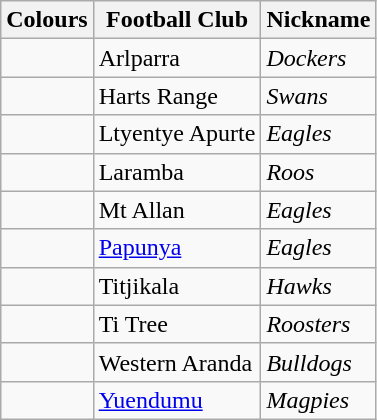<table class="wikitable sortable">
<tr>
<th>Colours</th>
<th>Football Club</th>
<th>Nickname</th>
</tr>
<tr>
<td></td>
<td>Arlparra</td>
<td><em>Dockers</em></td>
</tr>
<tr>
<td></td>
<td>Harts Range</td>
<td><em>Swans</em></td>
</tr>
<tr>
<td></td>
<td>Ltyentye Apurte</td>
<td><em>Eagles</em></td>
</tr>
<tr>
<td></td>
<td>Laramba</td>
<td><em>Roos</em></td>
</tr>
<tr>
<td></td>
<td>Mt Allan</td>
<td><em>Eagles</em></td>
</tr>
<tr>
<td></td>
<td><a href='#'>Papunya</a></td>
<td><em>Eagles</em></td>
</tr>
<tr>
<td></td>
<td>Titjikala</td>
<td><em>Hawks</em></td>
</tr>
<tr>
<td></td>
<td>Ti Tree</td>
<td><em>Roosters</em></td>
</tr>
<tr>
<td></td>
<td>Western Aranda</td>
<td><em>Bulldogs</em></td>
</tr>
<tr>
<td></td>
<td><a href='#'>Yuendumu</a></td>
<td><em>Magpies</em></td>
</tr>
</table>
